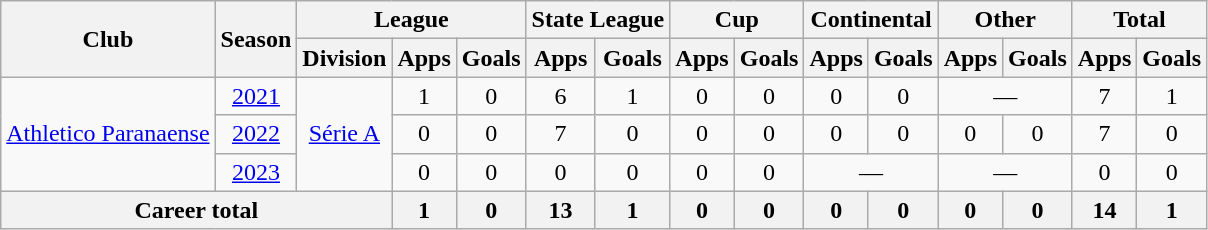<table class="wikitable" style="text-align: center;">
<tr>
<th rowspan="2">Club</th>
<th rowspan="2">Season</th>
<th colspan="3">League</th>
<th colspan="2">State League</th>
<th colspan="2">Cup</th>
<th colspan="2">Continental</th>
<th colspan="2">Other</th>
<th colspan="2">Total</th>
</tr>
<tr>
<th>Division</th>
<th>Apps</th>
<th>Goals</th>
<th>Apps</th>
<th>Goals</th>
<th>Apps</th>
<th>Goals</th>
<th>Apps</th>
<th>Goals</th>
<th>Apps</th>
<th>Goals</th>
<th>Apps</th>
<th>Goals</th>
</tr>
<tr>
<td rowspan="3" valign="center"><a href='#'>Athletico Paranaense</a></td>
<td><a href='#'>2021</a></td>
<td rowspan="3"><a href='#'>Série A</a></td>
<td>1</td>
<td>0</td>
<td>6</td>
<td>1</td>
<td>0</td>
<td>0</td>
<td>0</td>
<td>0</td>
<td colspan="2">—</td>
<td>7</td>
<td>1</td>
</tr>
<tr>
<td><a href='#'>2022</a></td>
<td>0</td>
<td>0</td>
<td>7</td>
<td>0</td>
<td>0</td>
<td>0</td>
<td>0</td>
<td>0</td>
<td>0</td>
<td>0</td>
<td>7</td>
<td>0</td>
</tr>
<tr>
<td><a href='#'>2023</a></td>
<td>0</td>
<td>0</td>
<td>0</td>
<td>0</td>
<td>0</td>
<td>0</td>
<td colspan="2">—</td>
<td colspan="2">—</td>
<td>0</td>
<td>0</td>
</tr>
<tr>
<th colspan="3"><strong>Career total</strong></th>
<th>1</th>
<th>0</th>
<th>13</th>
<th>1</th>
<th>0</th>
<th>0</th>
<th>0</th>
<th>0</th>
<th>0</th>
<th>0</th>
<th>14</th>
<th>1</th>
</tr>
</table>
